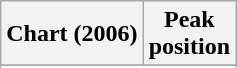<table class="wikitable plainrowheaders sortable" style="text-align:center;">
<tr>
<th>Chart (2006)</th>
<th>Peak<br>position</th>
</tr>
<tr>
</tr>
<tr>
</tr>
<tr>
</tr>
</table>
